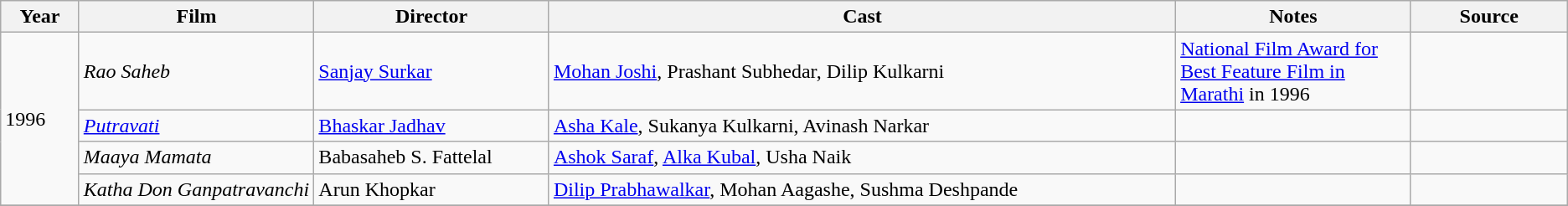<table class ="wikitable sortable collapsible">
<tr>
<th style="width: 05%;">Year</th>
<th style="width: 15%;">Film</th>
<th style="width: 15%;">Director</th>
<th style="width: 40%;" class="unsortable">Cast</th>
<th style="width: 15%;" class="unsortable">Notes</th>
<th style="width: 15%;" class="unsortable">Source</th>
</tr>
<tr>
<td rowspan="4">1996</td>
<td><em>Rao Saheb</em></td>
<td><a href='#'>Sanjay Surkar</a></td>
<td><a href='#'>Mohan Joshi</a>, Prashant Subhedar, Dilip Kulkarni</td>
<td><a href='#'>National Film Award for Best Feature Film in Marathi</a> in 1996</td>
<td></td>
</tr>
<tr>
<td><em><a href='#'>Putravati</a>  </em></td>
<td><a href='#'>Bhaskar Jadhav</a></td>
<td><a href='#'>Asha Kale</a>, Sukanya Kulkarni, Avinash Narkar</td>
<td></td>
<td></td>
</tr>
<tr>
<td><em> Maaya Mamata</em></td>
<td>Babasaheb S. Fattelal</td>
<td><a href='#'>Ashok Saraf</a>, <a href='#'>Alka Kubal</a>, Usha Naik</td>
<td></td>
<td></td>
</tr>
<tr>
<td><em>Katha Don Ganpatravanchi </em></td>
<td>Arun Khopkar</td>
<td><a href='#'>Dilip Prabhawalkar</a>, Mohan Aagashe, Sushma Deshpande</td>
<td></td>
<td></td>
</tr>
<tr>
</tr>
</table>
